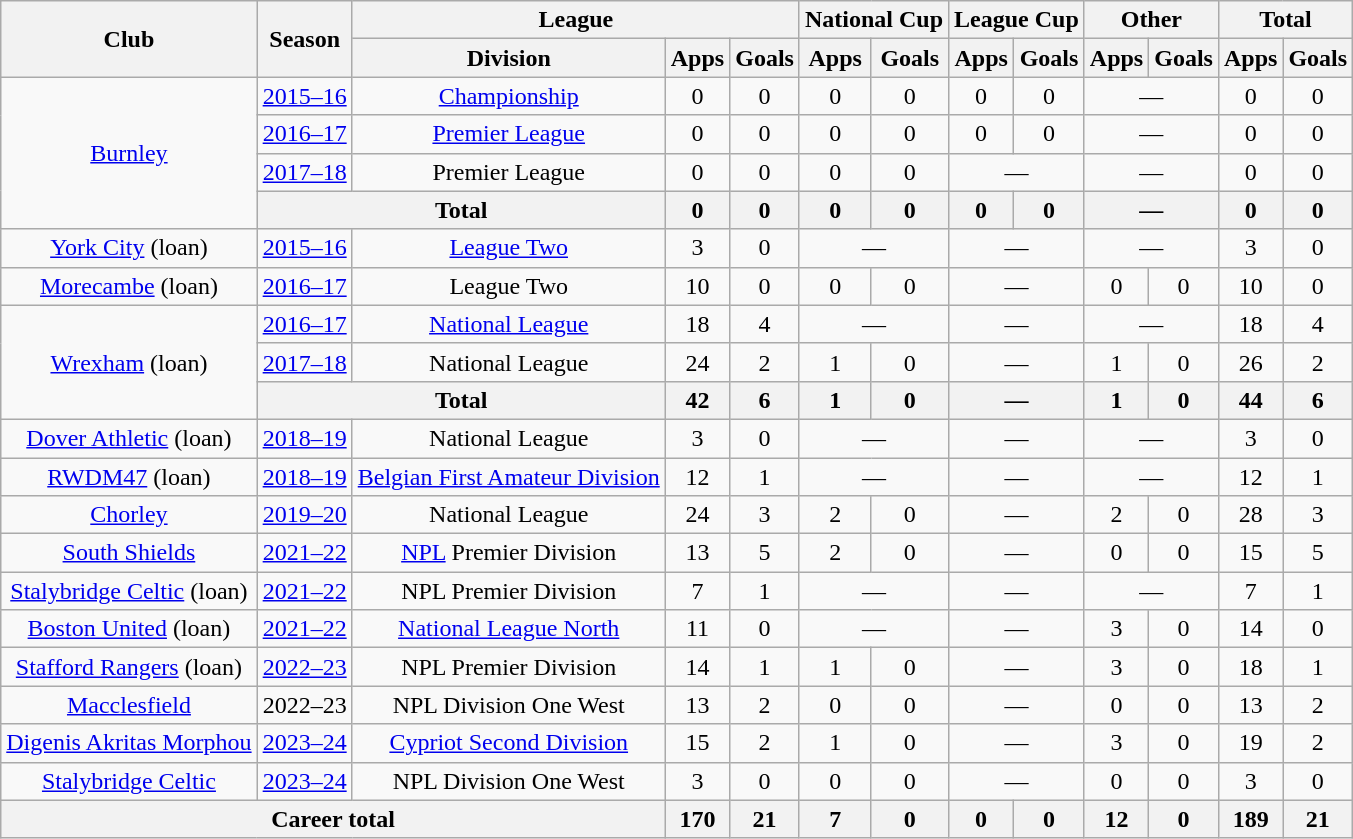<table class=wikitable style="text-align: center;">
<tr>
<th rowspan=2>Club</th>
<th rowspan=2>Season</th>
<th colspan=3>League</th>
<th colspan=2>National Cup</th>
<th colspan=2>League Cup</th>
<th colspan=2>Other</th>
<th colspan=2>Total</th>
</tr>
<tr>
<th>Division</th>
<th>Apps</th>
<th>Goals</th>
<th>Apps</th>
<th>Goals</th>
<th>Apps</th>
<th>Goals</th>
<th>Apps</th>
<th>Goals</th>
<th>Apps</th>
<th>Goals</th>
</tr>
<tr>
<td rowspan=4><a href='#'>Burnley</a></td>
<td><a href='#'>2015–16</a></td>
<td><a href='#'>Championship</a></td>
<td>0</td>
<td>0</td>
<td>0</td>
<td>0</td>
<td>0</td>
<td>0</td>
<td colspan=2>—</td>
<td>0</td>
<td>0</td>
</tr>
<tr>
<td><a href='#'>2016–17</a></td>
<td><a href='#'>Premier League</a></td>
<td>0</td>
<td>0</td>
<td>0</td>
<td>0</td>
<td>0</td>
<td>0</td>
<td colspan=2>—</td>
<td>0</td>
<td>0</td>
</tr>
<tr>
<td><a href='#'>2017–18</a></td>
<td>Premier League</td>
<td>0</td>
<td>0</td>
<td>0</td>
<td>0</td>
<td colspan=2>—</td>
<td colspan=2>—</td>
<td>0</td>
<td>0</td>
</tr>
<tr>
<th colspan=2>Total</th>
<th>0</th>
<th>0</th>
<th>0</th>
<th>0</th>
<th>0</th>
<th>0</th>
<th colspan=2>—</th>
<th>0</th>
<th>0</th>
</tr>
<tr>
<td><a href='#'>York City</a> (loan)</td>
<td><a href='#'>2015–16</a></td>
<td><a href='#'>League Two</a></td>
<td>3</td>
<td>0</td>
<td colspan=2>—</td>
<td colspan=2>—</td>
<td colspan=2>—</td>
<td>3</td>
<td>0</td>
</tr>
<tr>
<td><a href='#'>Morecambe</a> (loan)</td>
<td><a href='#'>2016–17</a></td>
<td>League Two</td>
<td>10</td>
<td>0</td>
<td>0</td>
<td>0</td>
<td colspan=2>—</td>
<td>0</td>
<td>0</td>
<td>10</td>
<td>0</td>
</tr>
<tr>
<td rowspan=3><a href='#'>Wrexham</a> (loan)</td>
<td><a href='#'>2016–17</a></td>
<td><a href='#'>National League</a></td>
<td>18</td>
<td>4</td>
<td colspan=2>—</td>
<td colspan=2>—</td>
<td colspan=2>—</td>
<td>18</td>
<td>4</td>
</tr>
<tr>
<td><a href='#'>2017–18</a></td>
<td>National League</td>
<td>24</td>
<td>2</td>
<td>1</td>
<td>0</td>
<td colspan=2>—</td>
<td>1</td>
<td>0</td>
<td>26</td>
<td>2</td>
</tr>
<tr>
<th colspan=2>Total</th>
<th>42</th>
<th>6</th>
<th>1</th>
<th>0</th>
<th colspan=2>—</th>
<th>1</th>
<th>0</th>
<th>44</th>
<th>6</th>
</tr>
<tr>
<td><a href='#'>Dover Athletic</a> (loan)</td>
<td><a href='#'>2018–19</a></td>
<td>National League</td>
<td>3</td>
<td>0</td>
<td colspan=2>—</td>
<td colspan=2>—</td>
<td colspan=2>—</td>
<td>3</td>
<td>0</td>
</tr>
<tr>
<td><a href='#'>RWDM47</a> (loan)</td>
<td><a href='#'>2018–19</a></td>
<td><a href='#'>Belgian First Amateur Division</a></td>
<td>12</td>
<td>1</td>
<td colspan=2>—</td>
<td colspan=2>—</td>
<td colspan=2>—</td>
<td>12</td>
<td>1</td>
</tr>
<tr>
<td><a href='#'>Chorley</a></td>
<td><a href='#'>2019–20</a></td>
<td>National League</td>
<td>24</td>
<td>3</td>
<td>2</td>
<td>0</td>
<td colspan=2>—</td>
<td>2</td>
<td>0</td>
<td>28</td>
<td>3</td>
</tr>
<tr>
<td><a href='#'>South Shields</a></td>
<td><a href='#'>2021–22</a></td>
<td><a href='#'>NPL</a> Premier Division</td>
<td>13</td>
<td>5</td>
<td>2</td>
<td>0</td>
<td colspan=2>—</td>
<td>0</td>
<td>0</td>
<td>15</td>
<td>5</td>
</tr>
<tr>
<td><a href='#'>Stalybridge Celtic</a> (loan)</td>
<td><a href='#'>2021–22</a></td>
<td>NPL Premier Division</td>
<td>7</td>
<td>1</td>
<td colspan=2>—</td>
<td colspan=2>—</td>
<td colspan=2>—</td>
<td>7</td>
<td>1</td>
</tr>
<tr>
<td><a href='#'>Boston United</a> (loan)</td>
<td><a href='#'>2021–22</a></td>
<td><a href='#'>National League North</a></td>
<td>11</td>
<td>0</td>
<td colspan=2>—</td>
<td colspan=2>—</td>
<td>3</td>
<td>0</td>
<td>14</td>
<td>0</td>
</tr>
<tr>
<td><a href='#'>Stafford Rangers</a> (loan)</td>
<td><a href='#'>2022–23</a></td>
<td>NPL Premier Division</td>
<td>14</td>
<td>1</td>
<td>1</td>
<td>0</td>
<td colspan=2>—</td>
<td>3</td>
<td>0</td>
<td>18</td>
<td>1</td>
</tr>
<tr>
<td><a href='#'>Macclesfield</a></td>
<td>2022–23</td>
<td>NPL Division One West</td>
<td>13</td>
<td>2</td>
<td>0</td>
<td>0</td>
<td colspan="2">—</td>
<td>0</td>
<td>0</td>
<td>13</td>
<td>2</td>
</tr>
<tr>
<td><a href='#'>Digenis Akritas Morphou</a></td>
<td><a href='#'>2023–24</a></td>
<td><a href='#'>Cypriot Second Division</a></td>
<td>15</td>
<td>2</td>
<td>1</td>
<td>0</td>
<td colspan="2">—</td>
<td>3</td>
<td>0</td>
<td>19</td>
<td>2</td>
</tr>
<tr>
<td><a href='#'>Stalybridge Celtic</a></td>
<td><a href='#'>2023–24</a></td>
<td>NPL Division One West</td>
<td>3</td>
<td>0</td>
<td>0</td>
<td>0</td>
<td colspan="2">—</td>
<td>0</td>
<td>0</td>
<td>3</td>
<td>0</td>
</tr>
<tr>
<th colspan=3>Career total</th>
<th>170</th>
<th>21</th>
<th>7</th>
<th>0</th>
<th>0</th>
<th>0</th>
<th>12</th>
<th>0</th>
<th>189</th>
<th>21</th>
</tr>
</table>
